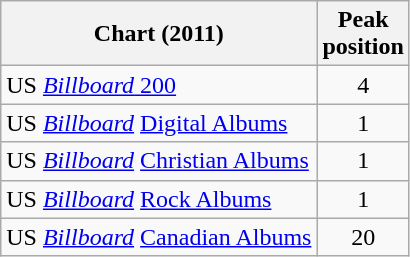<table class="wikitable">
<tr>
<th>Chart (2011)</th>
<th>Peak<br>position</th>
</tr>
<tr>
<td>US <a href='#'><em>Billboard</em> 200</a></td>
<td align="center">4</td>
</tr>
<tr>
<td>US <em><a href='#'>Billboard</a></em> <a href='#'>Digital Albums</a></td>
<td align="center">1</td>
</tr>
<tr>
<td>US <em><a href='#'>Billboard</a></em> <a href='#'>Christian Albums</a></td>
<td align="center">1</td>
</tr>
<tr>
<td>US <em><a href='#'>Billboard</a></em> <a href='#'>Rock Albums</a></td>
<td align="center">1</td>
</tr>
<tr>
<td>US <em><a href='#'>Billboard</a></em> <a href='#'>Canadian Albums</a></td>
<td align="center">20</td>
</tr>
</table>
